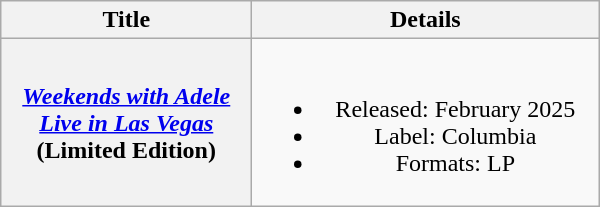<table class="wikitable plainrowheaders" style="text-align:center;">
<tr>
<th scope="col" style="width:10em;">Title</th>
<th scope="col" style="width:14em;">Details</th>
</tr>
<tr>
<th scope="row"><em><a href='#'>Weekends with Adele Live in Las Vegas</a></em> (Limited Edition)</th>
<td><br><ul><li>Released: February 2025</li><li>Label: Columbia</li><li>Formats: LP</li></ul></td>
</tr>
</table>
